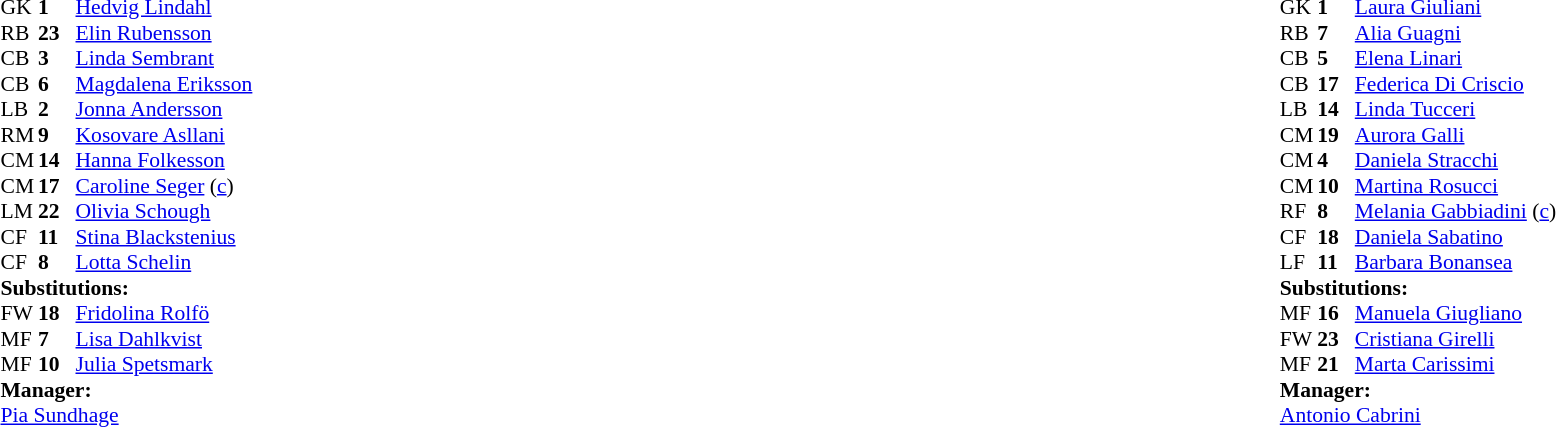<table width="100%">
<tr>
<td valign="top" width="40%"><br><table style="font-size:90%" cellspacing="0" cellpadding="0">
<tr>
<th width=25></th>
<th width=25></th>
</tr>
<tr>
<td>GK</td>
<td><strong>1</strong></td>
<td><a href='#'>Hedvig Lindahl</a></td>
</tr>
<tr>
<td>RB</td>
<td><strong>23</strong></td>
<td><a href='#'>Elin Rubensson</a></td>
</tr>
<tr>
<td>CB</td>
<td><strong>3</strong></td>
<td><a href='#'>Linda Sembrant</a></td>
</tr>
<tr>
<td>CB</td>
<td><strong>6</strong></td>
<td><a href='#'>Magdalena Eriksson</a></td>
</tr>
<tr>
<td>LB</td>
<td><strong>2</strong></td>
<td><a href='#'>Jonna Andersson</a></td>
</tr>
<tr>
<td>RM</td>
<td><strong>9</strong></td>
<td><a href='#'>Kosovare Asllani</a></td>
<td></td>
<td></td>
</tr>
<tr>
<td>CM</td>
<td><strong>14</strong></td>
<td><a href='#'>Hanna Folkesson</a></td>
</tr>
<tr>
<td>CM</td>
<td><strong>17</strong></td>
<td><a href='#'>Caroline Seger</a> (<a href='#'>c</a>)</td>
<td></td>
<td></td>
</tr>
<tr>
<td>LM</td>
<td><strong>22</strong></td>
<td><a href='#'>Olivia Schough</a></td>
<td></td>
<td></td>
</tr>
<tr>
<td>CF</td>
<td><strong>11</strong></td>
<td><a href='#'>Stina Blackstenius</a></td>
</tr>
<tr>
<td>CF</td>
<td><strong>8</strong></td>
<td><a href='#'>Lotta Schelin</a></td>
</tr>
<tr>
<td colspan=3><strong>Substitutions:</strong></td>
</tr>
<tr>
<td>FW</td>
<td><strong>18</strong></td>
<td><a href='#'>Fridolina Rolfö</a></td>
<td></td>
<td></td>
</tr>
<tr>
<td>MF</td>
<td><strong>7</strong></td>
<td><a href='#'>Lisa Dahlkvist</a></td>
<td></td>
<td></td>
</tr>
<tr>
<td>MF</td>
<td><strong>10</strong></td>
<td><a href='#'>Julia Spetsmark</a></td>
<td></td>
<td></td>
</tr>
<tr>
<td colspan=3><strong>Manager:</strong></td>
</tr>
<tr>
<td colspan=3><a href='#'>Pia Sundhage</a></td>
</tr>
</table>
</td>
<td valign="top"></td>
<td valign="top" width="50%"><br><table style="font-size:90%; margin:auto" cellspacing="0" cellpadding="0">
<tr>
<th width=25></th>
<th width=25></th>
</tr>
<tr>
<td>GK</td>
<td><strong>1</strong></td>
<td><a href='#'>Laura Giuliani</a></td>
</tr>
<tr>
<td>RB</td>
<td><strong>7</strong></td>
<td><a href='#'>Alia Guagni</a></td>
</tr>
<tr>
<td>CB</td>
<td><strong>5</strong></td>
<td><a href='#'>Elena Linari</a></td>
</tr>
<tr>
<td>CB</td>
<td><strong>17</strong></td>
<td><a href='#'>Federica Di Criscio</a></td>
<td></td>
</tr>
<tr>
<td>LB</td>
<td><strong>14</strong></td>
<td><a href='#'>Linda Tucceri</a></td>
<td></td>
<td></td>
</tr>
<tr>
<td>CM</td>
<td><strong>19</strong></td>
<td><a href='#'>Aurora Galli</a></td>
</tr>
<tr>
<td>CM</td>
<td><strong>4</strong></td>
<td><a href='#'>Daniela Stracchi</a></td>
</tr>
<tr>
<td>CM</td>
<td><strong>10</strong></td>
<td><a href='#'>Martina Rosucci</a></td>
<td></td>
<td></td>
</tr>
<tr>
<td>RF</td>
<td><strong>8</strong></td>
<td><a href='#'>Melania Gabbiadini</a> (<a href='#'>c</a>)</td>
</tr>
<tr>
<td>CF</td>
<td><strong>18</strong></td>
<td><a href='#'>Daniela Sabatino</a></td>
<td></td>
<td></td>
</tr>
<tr>
<td>LF</td>
<td><strong>11</strong></td>
<td><a href='#'>Barbara Bonansea</a></td>
</tr>
<tr>
<td colspan=3><strong>Substitutions:</strong></td>
</tr>
<tr>
<td>MF</td>
<td><strong>16</strong></td>
<td><a href='#'>Manuela Giugliano</a></td>
<td></td>
<td></td>
</tr>
<tr>
<td>FW</td>
<td><strong>23</strong></td>
<td><a href='#'>Cristiana Girelli</a></td>
<td></td>
<td></td>
</tr>
<tr>
<td>MF</td>
<td><strong>21</strong></td>
<td><a href='#'>Marta Carissimi</a></td>
<td></td>
<td></td>
</tr>
<tr>
<td colspan=3><strong>Manager:</strong></td>
</tr>
<tr>
<td colspan=3><a href='#'>Antonio Cabrini</a></td>
</tr>
</table>
</td>
</tr>
</table>
